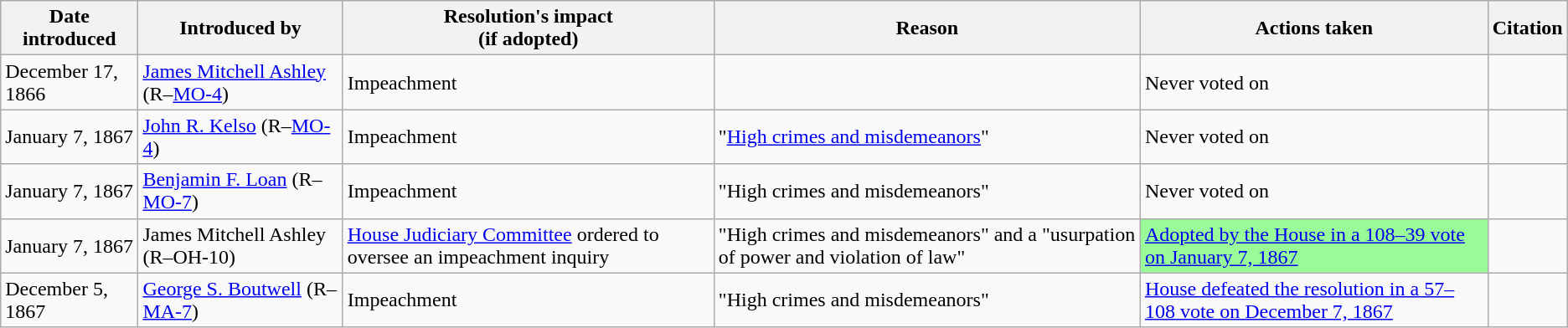<table class=wikitable>
<tr>
<th>Date introduced</th>
<th>Introduced by</th>
<th>Resolution's impact<br>(if adopted)</th>
<th>Reason</th>
<th>Actions taken</th>
<th>Citation</th>
</tr>
<tr>
<td>December 17, 1866</td>
<td><a href='#'>James Mitchell Ashley</a> (R–<a href='#'>MO-4</a>)</td>
<td>Impeachment</td>
<td></td>
<td>Never voted on</td>
<td></td>
</tr>
<tr>
<td>January 7, 1867</td>
<td><a href='#'>John R. Kelso</a> (R–<a href='#'>MO-4</a>)</td>
<td>Impeachment</td>
<td>"<a href='#'>High crimes and misdemeanors</a>"</td>
<td>Never voted on</td>
<td></td>
</tr>
<tr>
<td>January 7, 1867</td>
<td><a href='#'>Benjamin F. Loan</a> (R–<a href='#'>MO-7</a>)</td>
<td>Impeachment</td>
<td>"High crimes and misdemeanors"</td>
<td>Never voted on</td>
<td></td>
</tr>
<tr>
<td>January 7, 1867</td>
<td>James Mitchell Ashley (R–OH-10)</td>
<td><a href='#'>House Judiciary Committee</a> ordered to oversee an impeachment inquiry</td>
<td>"High crimes and misdemeanors" and a "usurpation of power and violation of law"<br></td>
<td style="background: PaleGreen; color: black"><a href='#'>Adopted by the House in a 108–39 vote on January 7, 1867</a></td>
<td></td>
</tr>
<tr>
<td>December 5, 1867</td>
<td><a href='#'>George S. Boutwell</a> (R–<a href='#'>MA-7</a>) </td>
<td>Impeachment</td>
<td>"High crimes and misdemeanors"</td>
<td><a href='#'>House defeated the resolution in a 57–108 vote on December 7, 1867</a></td>
<td></td>
</tr>
</table>
